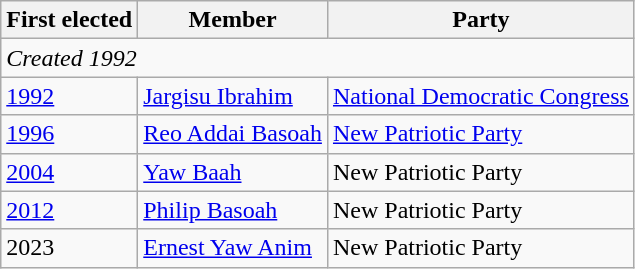<table class="wikitable">
<tr>
<th>First elected</th>
<th>Member</th>
<th>Party</th>
</tr>
<tr>
<td colspan=3><em>Created 1992</em></td>
</tr>
<tr>
<td><a href='#'>1992</a></td>
<td><a href='#'>Jargisu Ibrahim</a></td>
<td><a href='#'>National Democratic Congress</a></td>
</tr>
<tr>
<td><a href='#'>1996</a></td>
<td><a href='#'>Reo Addai Basoah</a></td>
<td><a href='#'>New Patriotic Party</a></td>
</tr>
<tr>
<td><a href='#'>2004</a></td>
<td><a href='#'>Yaw Baah</a></td>
<td>New Patriotic Party</td>
</tr>
<tr>
<td><a href='#'>2012</a></td>
<td><a href='#'>Philip Basoah</a></td>
<td>New Patriotic Party</td>
</tr>
<tr>
<td>2023</td>
<td><a href='#'>Ernest Yaw Anim</a></td>
<td>New Patriotic Party</td>
</tr>
</table>
